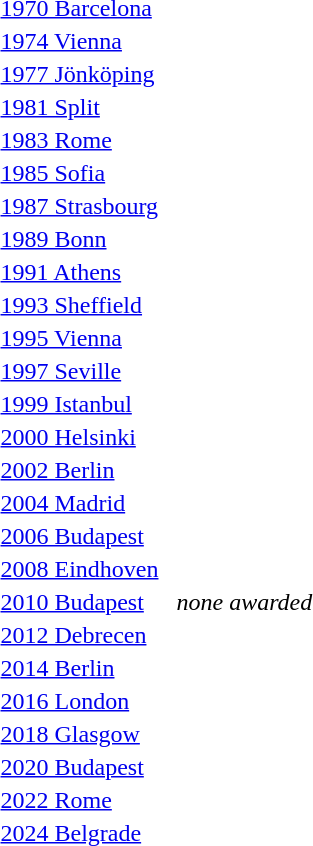<table>
<tr>
<td><a href='#'>1970 Barcelona</a></td>
<td></td>
<td></td>
<td></td>
</tr>
<tr>
<td><a href='#'>1974 Vienna</a></td>
<td></td>
<td></td>
<td></td>
</tr>
<tr>
<td><a href='#'>1977 Jönköping</a></td>
<td></td>
<td></td>
<td></td>
</tr>
<tr>
<td><a href='#'>1981 Split</a></td>
<td></td>
<td></td>
<td></td>
</tr>
<tr>
<td><a href='#'>1983 Rome</a></td>
<td></td>
<td></td>
<td></td>
</tr>
<tr>
<td><a href='#'>1985 Sofia</a></td>
<td></td>
<td></td>
<td></td>
</tr>
<tr>
<td><a href='#'>1987 Strasbourg</a></td>
<td></td>
<td></td>
<td></td>
</tr>
<tr>
<td><a href='#'>1989 Bonn</a></td>
<td></td>
<td></td>
<td></td>
</tr>
<tr>
<td><a href='#'>1991 Athens</a></td>
<td></td>
<td></td>
<td></td>
</tr>
<tr>
<td><a href='#'>1993 Sheffield</a></td>
<td></td>
<td></td>
<td></td>
</tr>
<tr>
<td><a href='#'>1995 Vienna</a></td>
<td></td>
<td></td>
<td></td>
</tr>
<tr>
<td><a href='#'>1997 Seville</a></td>
<td></td>
<td></td>
<td></td>
</tr>
<tr>
<td><a href='#'>1999 Istanbul</a></td>
<td></td>
<td></td>
<td></td>
</tr>
<tr>
<td><a href='#'>2000 Helsinki</a></td>
<td></td>
<td></td>
<td></td>
</tr>
<tr>
<td><a href='#'>2002 Berlin</a></td>
<td></td>
<td></td>
<td></td>
</tr>
<tr>
<td><a href='#'>2004 Madrid</a></td>
<td></td>
<td></td>
<td></td>
</tr>
<tr>
<td><a href='#'>2006 Budapest</a></td>
<td></td>
<td></td>
<td></td>
</tr>
<tr>
<td><a href='#'>2008 Eindhoven</a></td>
<td></td>
<td></td>
<td></td>
</tr>
<tr>
<td rowspan=2><a href='#'>2010 Budapest</a></td>
<td rowspan=2></td>
<td></td>
<td rowspan=2><em>none awarded</em></td>
</tr>
<tr>
<td></td>
</tr>
<tr>
<td><a href='#'>2012 Debrecen</a></td>
<td></td>
<td></td>
<td></td>
</tr>
<tr>
<td><a href='#'>2014 Berlin</a></td>
<td></td>
<td></td>
<td></td>
</tr>
<tr>
<td><a href='#'>2016 London</a></td>
<td></td>
<td></td>
<td></td>
</tr>
<tr>
<td><a href='#'>2018 Glasgow</a></td>
<td></td>
<td></td>
<td></td>
</tr>
<tr>
<td><a href='#'>2020 Budapest</a></td>
<td></td>
<td></td>
<td></td>
</tr>
<tr>
<td><a href='#'>2022 Rome</a></td>
<td></td>
<td></td>
<td></td>
</tr>
<tr>
<td><a href='#'>2024 Belgrade</a></td>
<td></td>
<td></td>
<td></td>
</tr>
</table>
